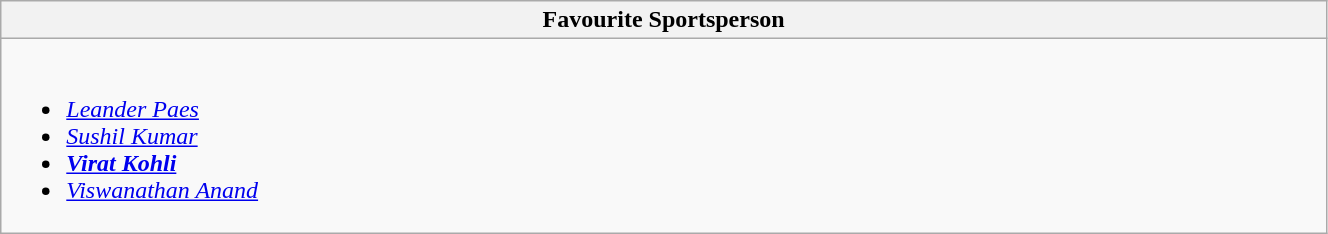<table class="wikitable" width=70%>
<tr>
<th>Favourite Sportsperson</th>
</tr>
<tr>
<td halign="left"><br><ul><li><em><a href='#'>Leander Paes</a></em></li><li><em><a href='#'>Sushil Kumar</a></em></li><li><strong><em><a href='#'>Virat Kohli</a></em></strong></li><li><em><a href='#'>Viswanathan Anand</a></em></li></ul></td>
</tr>
</table>
